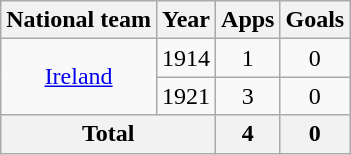<table class="wikitable" style="text-align:center">
<tr>
<th>National team</th>
<th>Year</th>
<th>Apps</th>
<th>Goals</th>
</tr>
<tr>
<td rowspan="2"><a href='#'>Ireland</a></td>
<td>1914</td>
<td>1</td>
<td>0</td>
</tr>
<tr>
<td>1921</td>
<td>3</td>
<td>0</td>
</tr>
<tr>
<th colspan="2">Total</th>
<th>4</th>
<th>0</th>
</tr>
</table>
